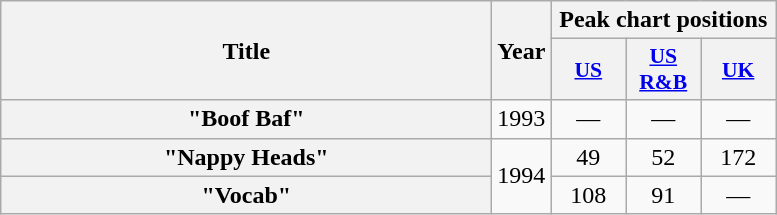<table class="wikitable plainrowheaders" style="text-align:center;">
<tr>
<th scope="col" rowspan="2" style="width:20em;">Title</th>
<th scope="col" rowspan="2">Year</th>
<th scope="col" colspan="10">Peak chart positions</th>
</tr>
<tr>
<th scope="col" style="width:3em;font-size:90%;"><a href='#'>US</a><br></th>
<th scope="col" style="width:3em;font-size:90%;"><a href='#'>US<br>R&B</a><br></th>
<th scope="col" style="width:3em;font-size:90%;"><a href='#'>UK</a><br></th>
</tr>
<tr>
<th scope="row">"Boof Baf"</th>
<td>1993</td>
<td>—</td>
<td>—</td>
<td>—</td>
</tr>
<tr>
<th scope="row">"Nappy Heads"</th>
<td rowspan="2">1994</td>
<td>49</td>
<td>52</td>
<td>172</td>
</tr>
<tr>
<th scope="row">"Vocab"</th>
<td>108</td>
<td>91</td>
<td>—</td>
</tr>
</table>
